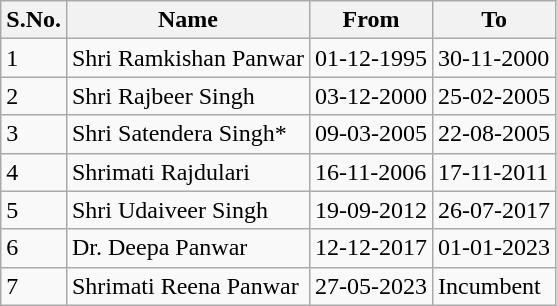<table class="wikitable">
<tr>
<th>S.No.</th>
<th>Name</th>
<th>From</th>
<th>To</th>
</tr>
<tr>
<td>1</td>
<td>Shri Ramkishan Panwar</td>
<td>01-12-1995</td>
<td>30-11-2000</td>
</tr>
<tr>
<td>2</td>
<td>Shri Rajbeer Singh</td>
<td>03-12-2000</td>
<td>25-02-2005</td>
</tr>
<tr>
<td>3</td>
<td>Shri Satendera Singh*</td>
<td>09-03-2005</td>
<td>22-08-2005</td>
</tr>
<tr>
<td>4</td>
<td>Shrimati Rajdulari</td>
<td>16-11-2006</td>
<td>17-11-2011</td>
</tr>
<tr>
<td>5</td>
<td>Shri Udaiveer Singh</td>
<td>19-09-2012</td>
<td>26-07-2017</td>
</tr>
<tr>
<td>6</td>
<td>Dr. Deepa Panwar</td>
<td>12-12-2017</td>
<td>01-01-2023</td>
</tr>
<tr>
<td>7</td>
<td>Shrimati Reena Panwar</td>
<td>27-05-2023</td>
<td>Incumbent</td>
</tr>
</table>
